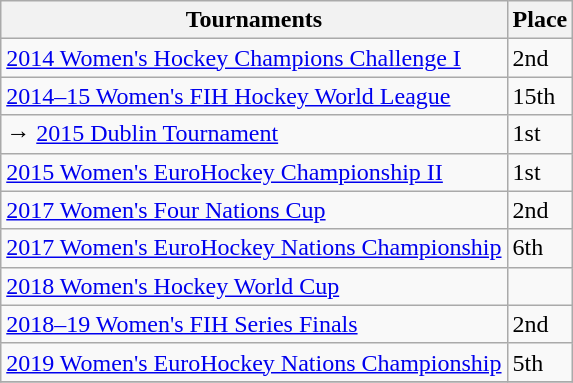<table class="wikitable collapsible">
<tr>
<th>Tournaments</th>
<th>Place</th>
</tr>
<tr>
<td><a href='#'>2014 Women's Hockey Champions Challenge I</a></td>
<td>2nd</td>
</tr>
<tr>
<td><a href='#'>2014–15 Women's FIH Hockey World League</a></td>
<td>15th</td>
</tr>
<tr>
<td>→ <a href='#'>2015 Dublin Tournament</a></td>
<td>1st</td>
</tr>
<tr>
<td><a href='#'>2015 Women's EuroHockey Championship II</a></td>
<td>1st</td>
</tr>
<tr>
<td><a href='#'>2017 Women's Four Nations Cup</a></td>
<td>2nd</td>
</tr>
<tr>
<td><a href='#'>2017 Women's EuroHockey Nations Championship</a></td>
<td>6th</td>
</tr>
<tr>
<td><a href='#'>2018 Women's Hockey World Cup</a></td>
<td></td>
</tr>
<tr>
<td><a href='#'>2018–19 Women's FIH Series Finals</a></td>
<td>2nd</td>
</tr>
<tr>
<td><a href='#'>2019 Women's EuroHockey Nations Championship</a></td>
<td>5th</td>
</tr>
<tr>
</tr>
</table>
